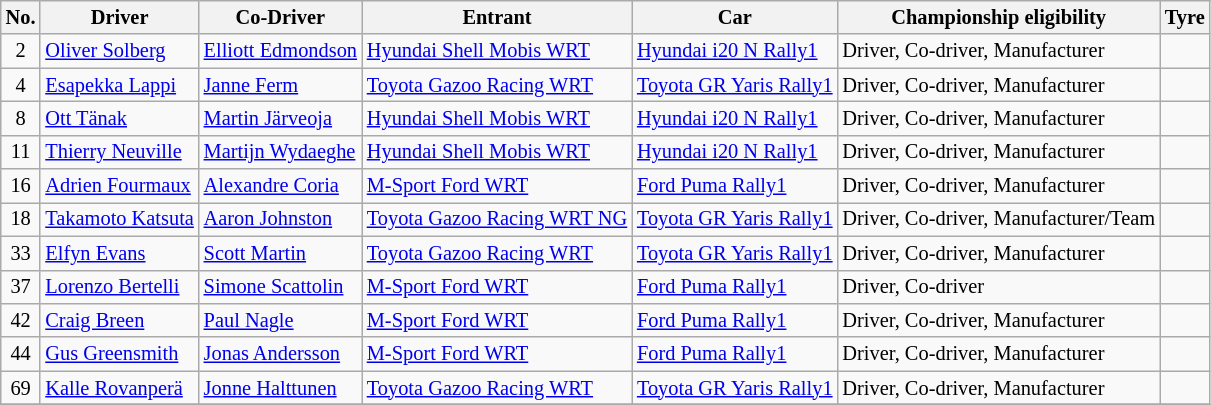<table class="wikitable" style="font-size: 85%;">
<tr>
<th>No.</th>
<th>Driver</th>
<th>Co-Driver</th>
<th>Entrant</th>
<th>Car</th>
<th>Championship eligibility</th>
<th>Tyre</th>
</tr>
<tr>
<td align="center">2</td>
<td> <a href='#'>Oliver Solberg</a></td>
<td> <a href='#'>Elliott Edmondson</a></td>
<td> <a href='#'>Hyundai Shell Mobis WRT</a></td>
<td><a href='#'>Hyundai i20 N Rally1</a></td>
<td>Driver, Co-driver, Manufacturer</td>
<td align="center"></td>
</tr>
<tr>
<td align="center">4</td>
<td> <a href='#'>Esapekka Lappi</a></td>
<td> <a href='#'>Janne Ferm</a></td>
<td> <a href='#'>Toyota Gazoo Racing WRT</a></td>
<td><a href='#'>Toyota GR Yaris Rally1</a></td>
<td>Driver, Co-driver, Manufacturer</td>
<td align="center"></td>
</tr>
<tr>
<td align="center">8</td>
<td> <a href='#'>Ott Tänak</a></td>
<td> <a href='#'>Martin Järveoja</a></td>
<td> <a href='#'>Hyundai Shell Mobis WRT</a></td>
<td><a href='#'>Hyundai i20 N Rally1</a></td>
<td>Driver, Co-driver, Manufacturer</td>
<td align="center"></td>
</tr>
<tr>
<td align="center">11</td>
<td> <a href='#'>Thierry Neuville</a></td>
<td> <a href='#'>Martijn Wydaeghe</a></td>
<td> <a href='#'>Hyundai Shell Mobis WRT</a></td>
<td><a href='#'>Hyundai i20 N Rally1</a></td>
<td>Driver, Co-driver, Manufacturer</td>
<td align="center"></td>
</tr>
<tr>
<td align="center">16</td>
<td> <a href='#'>Adrien Fourmaux</a></td>
<td> <a href='#'>Alexandre Coria</a></td>
<td> <a href='#'>M-Sport Ford WRT</a></td>
<td><a href='#'>Ford Puma Rally1</a></td>
<td>Driver, Co-driver, Manufacturer</td>
<td align="center"></td>
</tr>
<tr>
<td align="center">18</td>
<td> <a href='#'>Takamoto Katsuta</a></td>
<td> <a href='#'>Aaron Johnston</a></td>
<td> <a href='#'>Toyota Gazoo Racing WRT NG</a></td>
<td><a href='#'>Toyota GR Yaris Rally1</a></td>
<td>Driver, Co-driver, Manufacturer/Team</td>
<td align="center"></td>
</tr>
<tr>
<td align="center">33</td>
<td> <a href='#'>Elfyn Evans</a></td>
<td> <a href='#'>Scott Martin</a></td>
<td> <a href='#'>Toyota Gazoo Racing WRT</a></td>
<td><a href='#'>Toyota GR Yaris Rally1</a></td>
<td>Driver, Co-driver, Manufacturer</td>
<td align="center"></td>
</tr>
<tr>
<td align="center">37</td>
<td> <a href='#'>Lorenzo Bertelli</a></td>
<td> <a href='#'>Simone Scattolin</a></td>
<td> <a href='#'>M-Sport Ford WRT</a></td>
<td><a href='#'>Ford Puma Rally1</a></td>
<td>Driver, Co-driver</td>
<td></td>
</tr>
<tr>
<td align="center">42</td>
<td> <a href='#'>Craig Breen</a></td>
<td> <a href='#'>Paul Nagle</a></td>
<td> <a href='#'>M-Sport Ford WRT</a></td>
<td><a href='#'>Ford Puma Rally1</a></td>
<td>Driver, Co-driver, Manufacturer</td>
<td align="center"></td>
</tr>
<tr>
<td align="center">44</td>
<td> <a href='#'>Gus Greensmith</a></td>
<td> <a href='#'>Jonas Andersson</a></td>
<td> <a href='#'>M-Sport Ford WRT</a></td>
<td><a href='#'>Ford Puma Rally1</a></td>
<td>Driver, Co-driver, Manufacturer</td>
<td align="center"></td>
</tr>
<tr>
<td align="center">69</td>
<td> <a href='#'>Kalle Rovanperä</a></td>
<td> <a href='#'>Jonne Halttunen</a></td>
<td> <a href='#'>Toyota Gazoo Racing WRT</a></td>
<td><a href='#'>Toyota GR Yaris Rally1</a></td>
<td>Driver, Co-driver, Manufacturer</td>
<td align="center"></td>
</tr>
<tr>
</tr>
</table>
